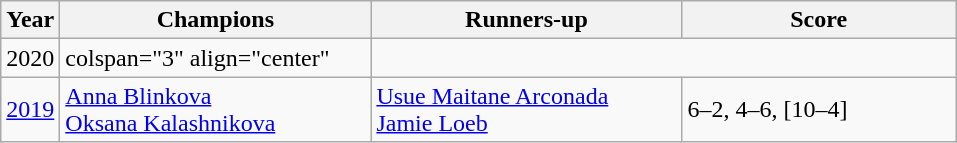<table class="wikitable">
<tr>
<th>Year</th>
<th width="200">Champions</th>
<th width="200">Runners-up</th>
<th width="175">Score</th>
</tr>
<tr>
<td>2020</td>
<td>colspan="3" align="center" </td>
</tr>
<tr>
<td><a href='#'>2019</a></td>
<td> <a href='#'>Anna Blinkova</a> <br>  <a href='#'>Oksana Kalashnikova</a></td>
<td> <a href='#'>Usue Maitane Arconada</a> <br>  <a href='#'>Jamie Loeb</a></td>
<td>6–2, 4–6, [10–4]</td>
</tr>
</table>
